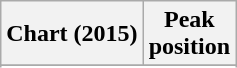<table class="wikitable sortable">
<tr>
<th align="left">Chart (2015)</th>
<th align="center">Peak<br>position</th>
</tr>
<tr>
</tr>
<tr>
</tr>
<tr>
</tr>
<tr>
</tr>
<tr>
</tr>
</table>
